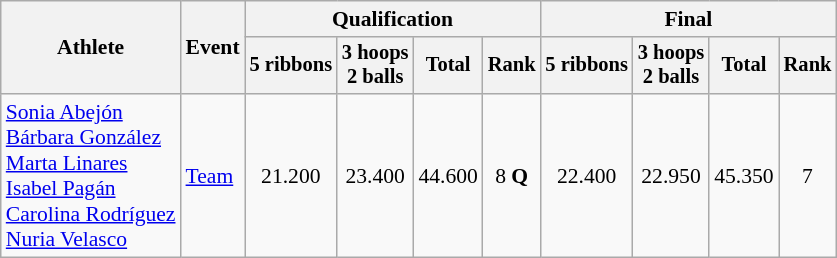<table class="wikitable" style="font-size:90%">
<tr>
<th rowspan="2">Athlete</th>
<th rowspan="2">Event</th>
<th colspan="4">Qualification</th>
<th colspan="4">Final</th>
</tr>
<tr style="font-size:95%">
<th>5 ribbons</th>
<th>3 hoops <br>2 balls</th>
<th>Total</th>
<th>Rank</th>
<th>5 ribbons</th>
<th>3 hoops <br>2 balls</th>
<th>Total</th>
<th>Rank</th>
</tr>
<tr align=center>
<td align=left><a href='#'>Sonia Abejón</a><br><a href='#'>Bárbara González</a><br><a href='#'>Marta Linares</a><br><a href='#'>Isabel Pagán</a><br><a href='#'>Carolina Rodríguez</a><br><a href='#'>Nuria Velasco</a></td>
<td align=left><a href='#'>Team</a></td>
<td>21.200</td>
<td>23.400</td>
<td>44.600</td>
<td>8 <strong>Q</strong></td>
<td>22.400</td>
<td>22.950</td>
<td>45.350</td>
<td>7</td>
</tr>
</table>
